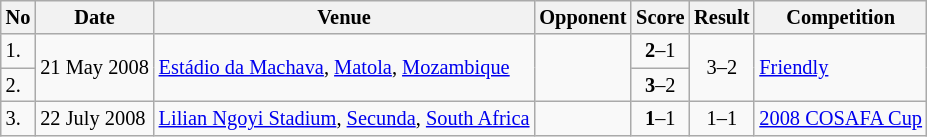<table class="wikitable" style="font-size:85%;">
<tr>
<th>No</th>
<th>Date</th>
<th>Venue</th>
<th>Opponent</th>
<th>Score</th>
<th>Result</th>
<th>Competition</th>
</tr>
<tr>
<td>1.</td>
<td rowspan="2">21 May 2008</td>
<td rowspan="2"><a href='#'>Estádio da Machava</a>, <a href='#'>Matola</a>, <a href='#'>Mozambique</a></td>
<td rowspan="2"></td>
<td align=center><strong>2</strong>–1</td>
<td rowspan="2" style="text-align:center">3–2</td>
<td rowspan="2"><a href='#'>Friendly</a></td>
</tr>
<tr>
<td>2.</td>
<td align=center><strong>3</strong>–2</td>
</tr>
<tr>
<td>3.</td>
<td>22 July 2008</td>
<td><a href='#'>Lilian Ngoyi Stadium</a>, <a href='#'>Secunda</a>, <a href='#'>South Africa</a></td>
<td></td>
<td align=center><strong>1</strong>–1</td>
<td align=center>1–1</td>
<td><a href='#'>2008 COSAFA Cup</a></td>
</tr>
</table>
